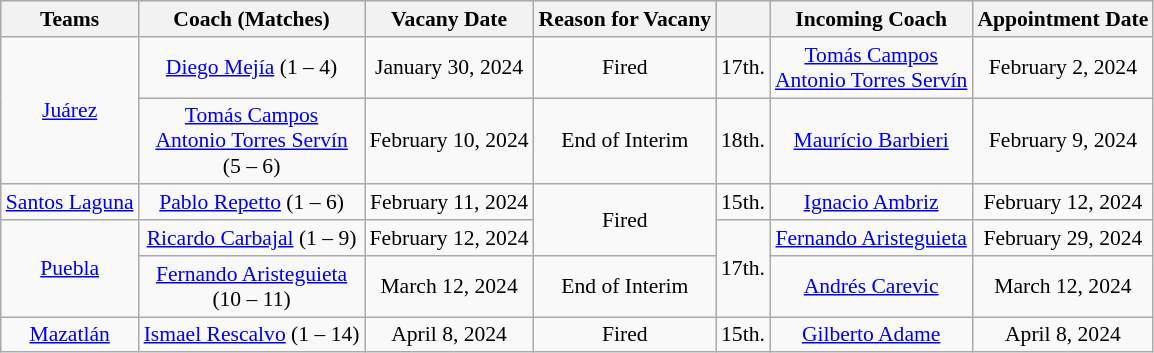<table class="wikitable sortable" style="font-size:90%">
<tr style="background:#DDDDDD; color:black">
<th>Teams</th>
<th>Coach (Matches)</th>
<th>Vacany Date</th>
<th>Reason for Vacany</th>
<th></th>
<th>Incoming Coach</th>
<th>Appointment Date</th>
</tr>
<tr align=center>
<td rowspan="2"><a href='#'>Juárez</a></td>
<td> <a href='#'>Diego Mejía</a> (1 – 4)</td>
<td>January 30, 2024</td>
<td>Fired</td>
<td>17th.</td>
<td> <a href='#'>Tomás Campos</a><br> <a href='#'>Antonio Torres Servín</a> </td>
<td>February 2, 2024</td>
</tr>
<tr align="center">
<td> <a href='#'>Tomás Campos</a><br> <a href='#'>Antonio Torres Servín</a> <br>(5 – 6)</td>
<td>February 10, 2024</td>
<td>End of Interim</td>
<td>18th.</td>
<td> <a href='#'>Maurício Barbieri</a></td>
<td>February 9, 2024</td>
</tr>
<tr align="center">
<td><a href='#'>Santos Laguna</a></td>
<td> <a href='#'>Pablo Repetto</a> (1 – 6)</td>
<td>February 11, 2024</td>
<td rowspan="2">Fired</td>
<td>15th.</td>
<td> <a href='#'>Ignacio Ambriz</a></td>
<td>February 12, 2024</td>
</tr>
<tr align="center">
<td rowspan="2"><a href='#'>Puebla</a></td>
<td> <a href='#'>Ricardo Carbajal</a> (1 – 9)</td>
<td>February 12, 2024</td>
<td rowspan="2">17th.</td>
<td> <a href='#'>Fernando Aristeguieta</a> </td>
<td>February 29, 2024</td>
</tr>
<tr align="center">
<td> <a href='#'>Fernando Aristeguieta</a> <br>(10 – 11)</td>
<td>March 12, 2024</td>
<td>End of Interim</td>
<td> <a href='#'>Andrés Carevic</a></td>
<td>March 12, 2024</td>
</tr>
<tr align=center>
<td><a href='#'>Mazatlán</a></td>
<td> <a href='#'>Ismael Rescalvo</a> (1 – 14)</td>
<td>April 8, 2024</td>
<td>Fired</td>
<td>15th.</td>
<td> <a href='#'>Gilberto Adame</a> </td>
<td>April 8, 2024</td>
</tr>
</table>
